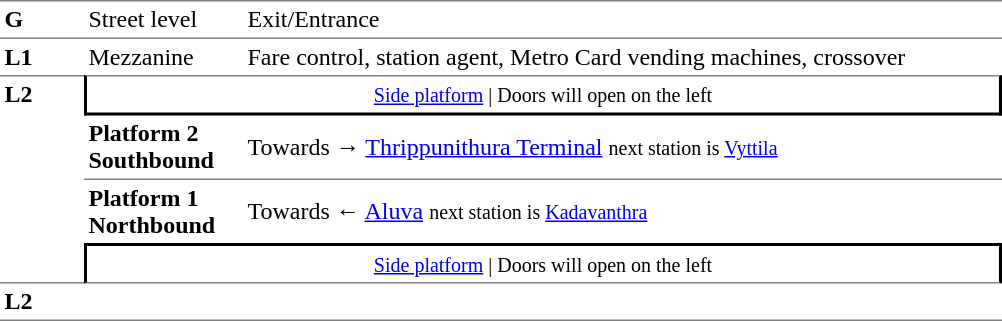<table table border=0 cellspacing=0 cellpadding=3>
<tr>
<td style="border-bottom:solid 1px gray;border-top:solid 1px gray;" width=50 valign=top><strong>G</strong></td>
<td style="border-top:solid 1px gray;border-bottom:solid 1px gray;" width=100 valign=top>Street level</td>
<td style="border-top:solid 1px gray;border-bottom:solid 1px gray;" width=500 valign=top>Exit/Entrance</td>
</tr>
<tr>
<td valign=top><strong>L1</strong></td>
<td valign=top>Mezzanine</td>
<td valign=top>Fare control, station agent, Metro Card vending machines, crossover<br></td>
</tr>
<tr>
<td style="border-top:solid 1px gray;border-bottom:solid 1px gray;" width=50 rowspan=4 valign=top><strong>L2</strong></td>
<td style="border-top:solid 1px gray;border-right:solid 2px black;border-left:solid 2px black;border-bottom:solid 2px black;text-align:center;" colspan=2><small><a href='#'>Side platform</a> | Doors will open on the left </small></td>
</tr>
<tr>
<td style="border-bottom:solid 1px gray;" width=100><span><strong>Platform 2</strong><br><strong>Southbound</strong></span></td>
<td style="border-bottom:solid 1px gray;" width=500>Towards → <a href='#'>Thrippunithura Terminal</a> <small>next station is <a href='#'>Vyttila</a></small></td>
</tr>
<tr>
<td><span><strong>Platform 1</strong><br><strong>Northbound</strong></span></td>
<td>Towards ← <a href='#'>Aluva</a> <small>next station is <a href='#'>Kadavanthra</a></small></td>
</tr>
<tr>
<td style="border-top:solid 2px black;border-right:solid 2px black;border-left:solid 2px black;border-bottom:solid 1px gray;" colspan=2  align=center><small><a href='#'>Side platform</a> | Doors will open on the left </small></td>
</tr>
<tr>
<td style="border-bottom:solid 1px gray;" width=50 rowspan=2 valign=top><strong>L2</strong></td>
<td style="border-bottom:solid 1px gray;" width=100></td>
<td style="border-bottom:solid 1px gray;" width=500></td>
</tr>
<tr>
</tr>
</table>
